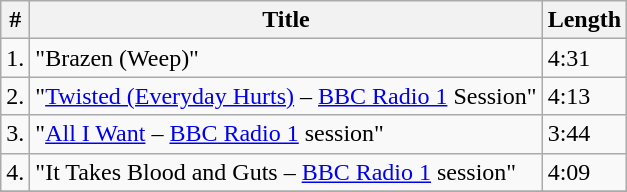<table class="wikitable">
<tr>
<th>#</th>
<th>Title</th>
<th>Length</th>
</tr>
<tr>
<td>1.</td>
<td>"Brazen (Weep)"</td>
<td>4:31</td>
</tr>
<tr>
<td>2.</td>
<td>"<a href='#'>Twisted (Everyday Hurts)</a> – <a href='#'>BBC Radio 1</a> Session"</td>
<td>4:13</td>
</tr>
<tr>
<td>3.</td>
<td>"<a href='#'>All I Want</a> – <a href='#'>BBC Radio 1</a> session"</td>
<td>3:44</td>
</tr>
<tr>
<td>4.</td>
<td>"It Takes Blood and Guts – <a href='#'>BBC Radio 1</a> session"</td>
<td>4:09</td>
</tr>
<tr>
</tr>
</table>
